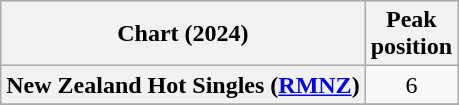<table class="wikitable sortable plainrowheaders" style="text-align:center">
<tr>
<th scope="col">Chart (2024)</th>
<th scope="col">Peak<br>position</th>
</tr>
<tr>
<th scope="row">New Zealand Hot Singles (<a href='#'>RMNZ</a>)</th>
<td>6</td>
</tr>
<tr>
</tr>
<tr>
</tr>
<tr>
</tr>
</table>
